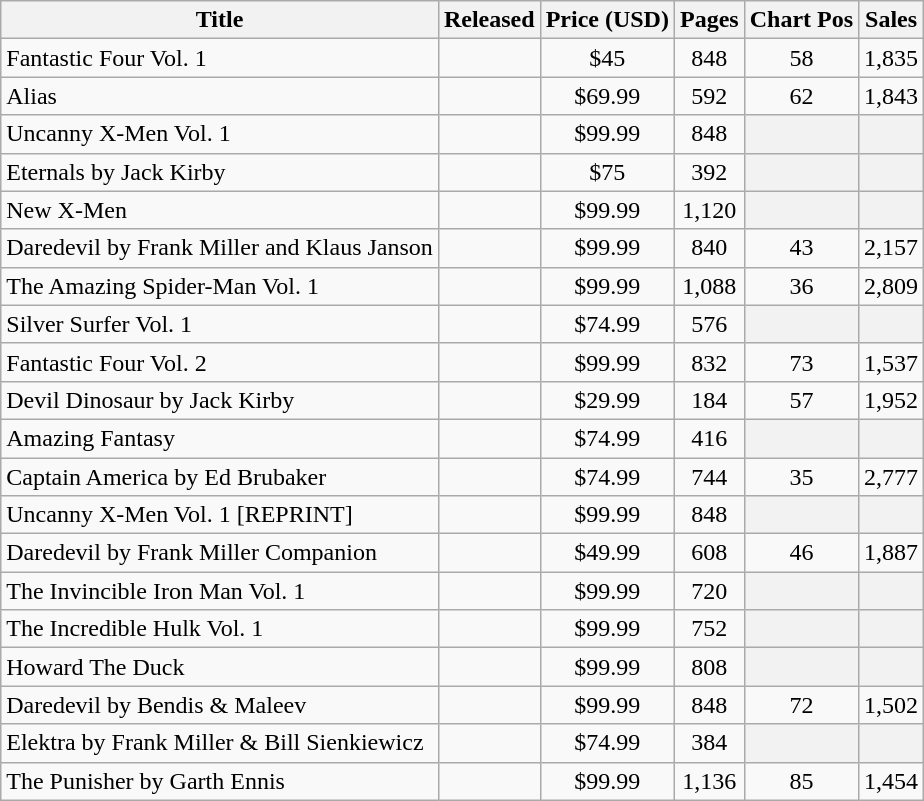<table class="wikitable sortable">
<tr>
<th class="unsortable">Title</th>
<th>Released</th>
<th>Price (USD)</th>
<th>Pages</th>
<th>Chart Pos</th>
<th>Sales</th>
</tr>
<tr>
<td>Fantastic Four Vol. 1</td>
<td></td>
<td style="text-align: center">$45</td>
<td style="text-align: center">848</td>
<td style="text-align: center">58</td>
<td style="text-align: center">1,835</td>
</tr>
<tr>
<td>Alias</td>
<td></td>
<td style="text-align: center">$69.99</td>
<td style="text-align: center">592</td>
<td style="text-align: center">62</td>
<td style="text-align: center">1,843</td>
</tr>
<tr>
<td>Uncanny X-Men Vol. 1</td>
<td></td>
<td style="text-align: center">$99.99</td>
<td style="text-align: center">848</td>
<th style="background-color: light grey"></th>
<th style="background-color: light grey"></th>
</tr>
<tr>
<td>Eternals by Jack Kirby</td>
<td></td>
<td style="text-align: center">$75</td>
<td style="text-align: center">392</td>
<th style="background-color: light grey"></th>
<th style="background-color: light grey"></th>
</tr>
<tr>
<td>New X-Men</td>
<td></td>
<td style="text-align: center">$99.99</td>
<td style="text-align: center">1,120</td>
<th style="background-color: light grey"></th>
<th style="background-color: light grey"></th>
</tr>
<tr>
<td>Daredevil by Frank Miller and Klaus Janson</td>
<td></td>
<td style="text-align: center">$99.99</td>
<td style="text-align: center">840</td>
<td style="text-align: center">43</td>
<td style="text-align: center">2,157</td>
</tr>
<tr>
<td>The Amazing Spider-Man Vol. 1</td>
<td></td>
<td style="text-align: center">$99.99</td>
<td style="text-align: center">1,088</td>
<td style="text-align: center">36</td>
<td style="text-align: center">2,809</td>
</tr>
<tr>
<td>Silver Surfer Vol. 1</td>
<td></td>
<td style="text-align: center">$74.99</td>
<td style="text-align: center">576</td>
<th style="background-color: light grey"></th>
<th style="background-color: light grey"></th>
</tr>
<tr>
<td>Fantastic Four Vol. 2</td>
<td></td>
<td style="text-align: center">$99.99</td>
<td style="text-align: center">832</td>
<td style="text-align: center">73</td>
<td style="text-align: center">1,537</td>
</tr>
<tr>
<td>Devil Dinosaur by Jack Kirby</td>
<td></td>
<td style="text-align: center">$29.99</td>
<td style="text-align: center">184</td>
<td style="text-align: center">57</td>
<td style="text-align: center">1,952</td>
</tr>
<tr>
<td>Amazing Fantasy</td>
<td></td>
<td style="text-align: center">$74.99</td>
<td style="text-align: center">416</td>
<th style="background-color: light grey"></th>
<th style="background-color: light grey"></th>
</tr>
<tr>
<td>Captain America by Ed Brubaker</td>
<td></td>
<td style="text-align: center">$74.99</td>
<td style="text-align: center">744</td>
<td style="text-align: center">35</td>
<td style="text-align: center">2,777</td>
</tr>
<tr>
<td>Uncanny X-Men Vol. 1 [REPRINT]</td>
<td></td>
<td style="text-align: center">$99.99</td>
<td style="text-align: center">848</td>
<th style="background-color: light grey"></th>
<th style="background-color: light grey"></th>
</tr>
<tr>
<td>Daredevil by Frank Miller Companion</td>
<td></td>
<td style="text-align: center">$49.99</td>
<td style="text-align: center">608</td>
<td style="text-align: center">46</td>
<td style="text-align: center">1,887</td>
</tr>
<tr>
<td>The Invincible Iron Man Vol. 1</td>
<td></td>
<td style="text-align: center">$99.99</td>
<td style="text-align: center">720</td>
<th style="background-color: light grey"></th>
<th style="background-color: light grey"></th>
</tr>
<tr>
<td>The Incredible Hulk Vol. 1</td>
<td></td>
<td style="text-align: center">$99.99</td>
<td style="text-align: center">752</td>
<th style="background-color: light grey"></th>
<th style="background-color: light grey"></th>
</tr>
<tr>
<td>Howard The Duck</td>
<td></td>
<td style="text-align: center">$99.99</td>
<td style="text-align: center">808</td>
<th style="background-color: light grey"></th>
<th style="background-color: light grey"></th>
</tr>
<tr>
<td>Daredevil by Bendis & Maleev</td>
<td></td>
<td style="text-align: center">$99.99</td>
<td style="text-align: center">848</td>
<td style="text-align: center">72</td>
<td style="text-align: center">1,502</td>
</tr>
<tr>
<td>Elektra by Frank Miller & Bill Sienkiewicz</td>
<td></td>
<td style="text-align: center">$74.99</td>
<td style="text-align: center">384</td>
<th style="background-color: light grey"></th>
<th style="background-color: light grey"></th>
</tr>
<tr>
<td>The Punisher by Garth Ennis</td>
<td></td>
<td style="text-align: center">$99.99</td>
<td style="text-align: center">1,136</td>
<td style="text-align: center">85</td>
<td style="text-align: center">1,454</td>
</tr>
</table>
